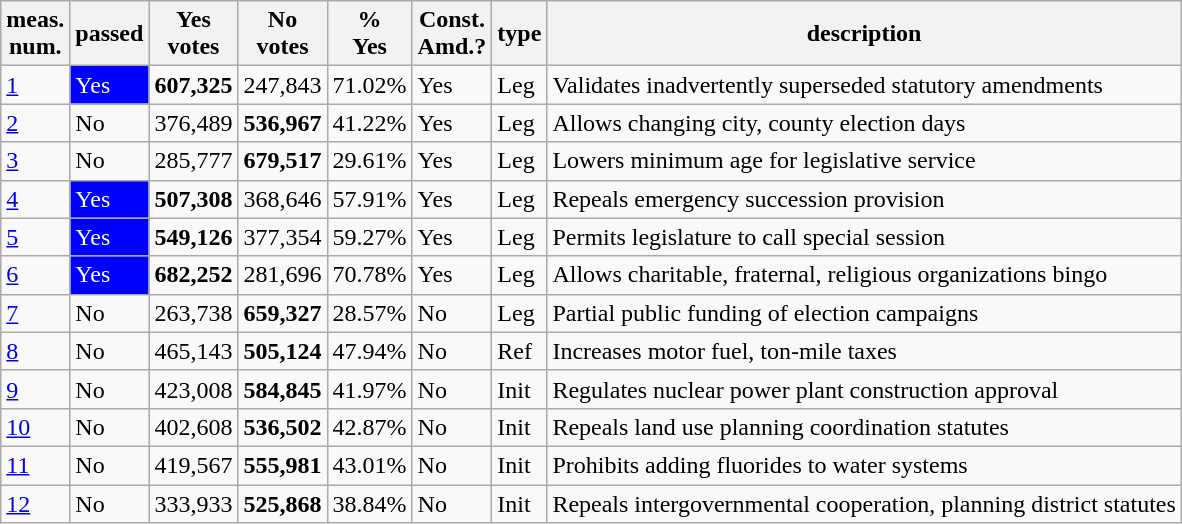<table class="wikitable sortable">
<tr>
<th>meas.<br>num.</th>
<th>passed</th>
<th>Yes<br>votes</th>
<th>No<br>votes</th>
<th>%<br>Yes</th>
<th>Const.<br>Amd.?</th>
<th>type</th>
<th>description</th>
</tr>
<tr>
<td><a href='#'>1</a></td>
<td style="background:blue;color:white">Yes</td>
<td><strong>607,325</strong></td>
<td>247,843</td>
<td>71.02%</td>
<td>Yes</td>
<td>Leg</td>
<td>Validates inadvertently superseded statutory amendments</td>
</tr>
<tr>
<td><a href='#'>2</a></td>
<td>No</td>
<td>376,489</td>
<td><strong>536,967</strong></td>
<td>41.22%</td>
<td>Yes</td>
<td>Leg</td>
<td>Allows changing city, county election days</td>
</tr>
<tr>
<td><a href='#'>3</a></td>
<td>No</td>
<td>285,777</td>
<td><strong>679,517</strong></td>
<td>29.61%</td>
<td>Yes</td>
<td>Leg</td>
<td>Lowers minimum age for legislative service</td>
</tr>
<tr>
<td><a href='#'>4</a></td>
<td style="background:blue;color:white">Yes</td>
<td><strong>507,308</strong></td>
<td>368,646</td>
<td>57.91%</td>
<td>Yes</td>
<td>Leg</td>
<td>Repeals emergency succession provision</td>
</tr>
<tr>
<td><a href='#'>5</a></td>
<td style="background:blue;color:white">Yes</td>
<td><strong>549,126</strong></td>
<td>377,354</td>
<td>59.27%</td>
<td>Yes</td>
<td>Leg</td>
<td>Permits legislature to call special session</td>
</tr>
<tr>
<td><a href='#'>6</a></td>
<td style="background:blue;color:white">Yes</td>
<td><strong>682,252</strong></td>
<td>281,696</td>
<td>70.78%</td>
<td>Yes</td>
<td>Leg</td>
<td>Allows charitable, fraternal, religious organizations bingo</td>
</tr>
<tr>
<td><a href='#'>7</a></td>
<td>No</td>
<td>263,738</td>
<td><strong>659,327</strong></td>
<td>28.57%</td>
<td>No</td>
<td>Leg</td>
<td>Partial public funding of election campaigns</td>
</tr>
<tr>
<td><a href='#'>8</a></td>
<td>No</td>
<td>465,143</td>
<td><strong>505,124</strong></td>
<td>47.94%</td>
<td>No</td>
<td>Ref</td>
<td>Increases motor fuel, ton-mile taxes</td>
</tr>
<tr>
<td><a href='#'>9</a></td>
<td>No</td>
<td>423,008</td>
<td><strong>584,845</strong></td>
<td>41.97%</td>
<td>No</td>
<td>Init</td>
<td>Regulates nuclear power plant construction approval</td>
</tr>
<tr>
<td><a href='#'>10</a></td>
<td>No</td>
<td>402,608</td>
<td><strong>536,502</strong></td>
<td>42.87%</td>
<td>No</td>
<td>Init</td>
<td>Repeals land use planning coordination statutes</td>
</tr>
<tr>
<td><a href='#'>11</a></td>
<td>No</td>
<td>419,567</td>
<td><strong>555,981</strong></td>
<td>43.01%</td>
<td>No</td>
<td>Init</td>
<td>Prohibits adding fluorides to water systems</td>
</tr>
<tr>
<td><a href='#'>12</a></td>
<td>No</td>
<td>333,933</td>
<td><strong>525,868</strong></td>
<td>38.84%</td>
<td>No</td>
<td>Init</td>
<td>Repeals intergovernmental cooperation, planning district statutes</td>
</tr>
</table>
